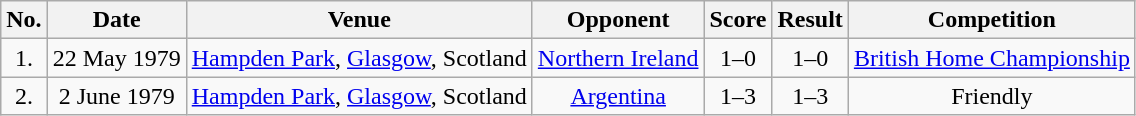<table class="wikitable sortable" style="text-align:center">
<tr>
<th>No.</th>
<th>Date</th>
<th>Venue</th>
<th>Opponent</th>
<th>Score</th>
<th>Result</th>
<th>Competition</th>
</tr>
<tr>
<td>1.</td>
<td>22 May 1979</td>
<td><a href='#'>Hampden Park</a>, <a href='#'>Glasgow</a>, Scotland</td>
<td><a href='#'>Northern Ireland</a></td>
<td>1–0</td>
<td>1–0</td>
<td><a href='#'>British Home Championship</a></td>
</tr>
<tr>
<td>2.</td>
<td>2 June 1979</td>
<td><a href='#'>Hampden Park</a>, <a href='#'>Glasgow</a>, Scotland</td>
<td><a href='#'>Argentina</a></td>
<td>1–3</td>
<td>1–3</td>
<td>Friendly</td>
</tr>
</table>
